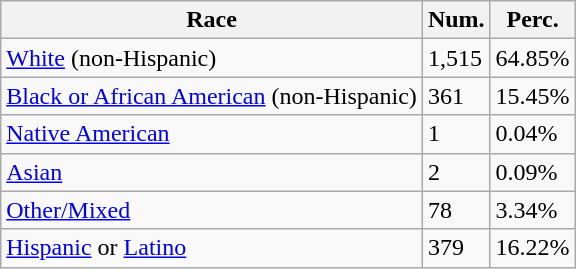<table class="wikitable">
<tr>
<th>Race</th>
<th>Num.</th>
<th>Perc.</th>
</tr>
<tr>
<td><a href='#'>White</a> (non-Hispanic)</td>
<td>1,515</td>
<td>64.85%</td>
</tr>
<tr>
<td><a href='#'>Black or African American</a> (non-Hispanic)</td>
<td>361</td>
<td>15.45%</td>
</tr>
<tr>
<td><a href='#'>Native American</a></td>
<td>1</td>
<td>0.04%</td>
</tr>
<tr>
<td><a href='#'>Asian</a></td>
<td>2</td>
<td>0.09%</td>
</tr>
<tr>
<td><a href='#'>Other/Mixed</a></td>
<td>78</td>
<td>3.34%</td>
</tr>
<tr>
<td><a href='#'>Hispanic</a> or <a href='#'>Latino</a></td>
<td>379</td>
<td>16.22%</td>
</tr>
</table>
